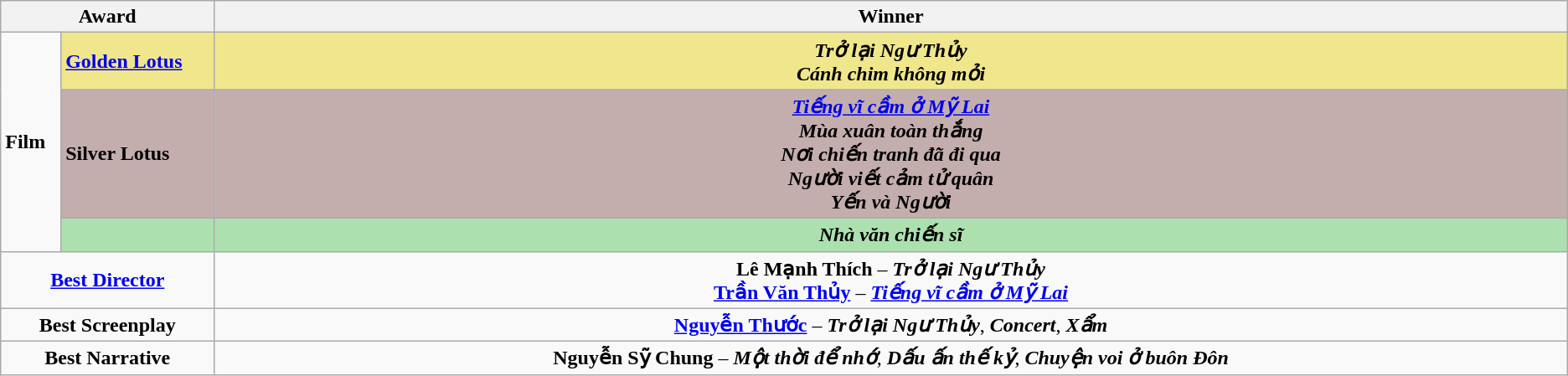<table class=wikitable>
<tr>
<th width="12%" colspan="2">Award</th>
<th width="76%">Winner</th>
</tr>
<tr>
<td rowspan="3"><strong>Film</strong></td>
<td style="background:#F0E68C"><strong><a href='#'>Golden Lotus</a></strong></td>
<td style="background:#F0E68C" align=center><strong><em>Trở lại Ngư Thủy</em></strong><br><strong><em>Cánh chim không mỏi</em></strong></td>
</tr>
<tr>
<td style="background:#C4AEAD"><strong>Silver Lotus</strong></td>
<td style="background:#C4AEAD" align=center><strong><em><a href='#'>Tiếng vĩ cầm ở Mỹ Lai</a></em></strong><br><strong><em>Mùa xuân toàn thắng</em></strong><br><strong><em>Nơi chiến tranh đã đi qua</em></strong><br><strong><em>Người viết cảm tử quân</em></strong><br><strong><em>Yến và Người</em></strong></td>
</tr>
<tr>
<td style="background:#ACE1AF"><strong></strong></td>
<td style="background:#ACE1AF" align=center><strong><em>Nhà văn chiến sĩ</em></strong></td>
</tr>
<tr>
<td colspan="2" align=center><strong><a href='#'>Best Director</a></strong></td>
<td align=center><strong>Lê Mạnh Thích</strong> – <strong><em>Trở lại Ngư Thủy</em></strong><br><strong><a href='#'>Trần Văn Thủy</a></strong> – <strong><em><a href='#'>Tiếng vĩ cầm ở Mỹ Lai</a></em></strong></td>
</tr>
<tr>
<td colspan="2" align=center><strong>Best Screenplay</strong></td>
<td align=center><strong><a href='#'>Nguyễn Thước</a></strong> – <strong><em>Trở lại Ngư Thủy</em></strong>, <strong><em>Concert</em></strong>, <strong><em>Xẩm</em></strong></td>
</tr>
<tr>
<td colspan="2" align=center><strong>Best Narrative</strong></td>
<td align=center><strong>Nguyễn Sỹ Chung</strong> – <strong><em>Một thời để nhớ</em></strong>, <strong><em>Dấu ấn thế kỷ</em></strong>, <strong><em>Chuyện voi ở buôn Đôn</em></strong></td>
</tr>
</table>
